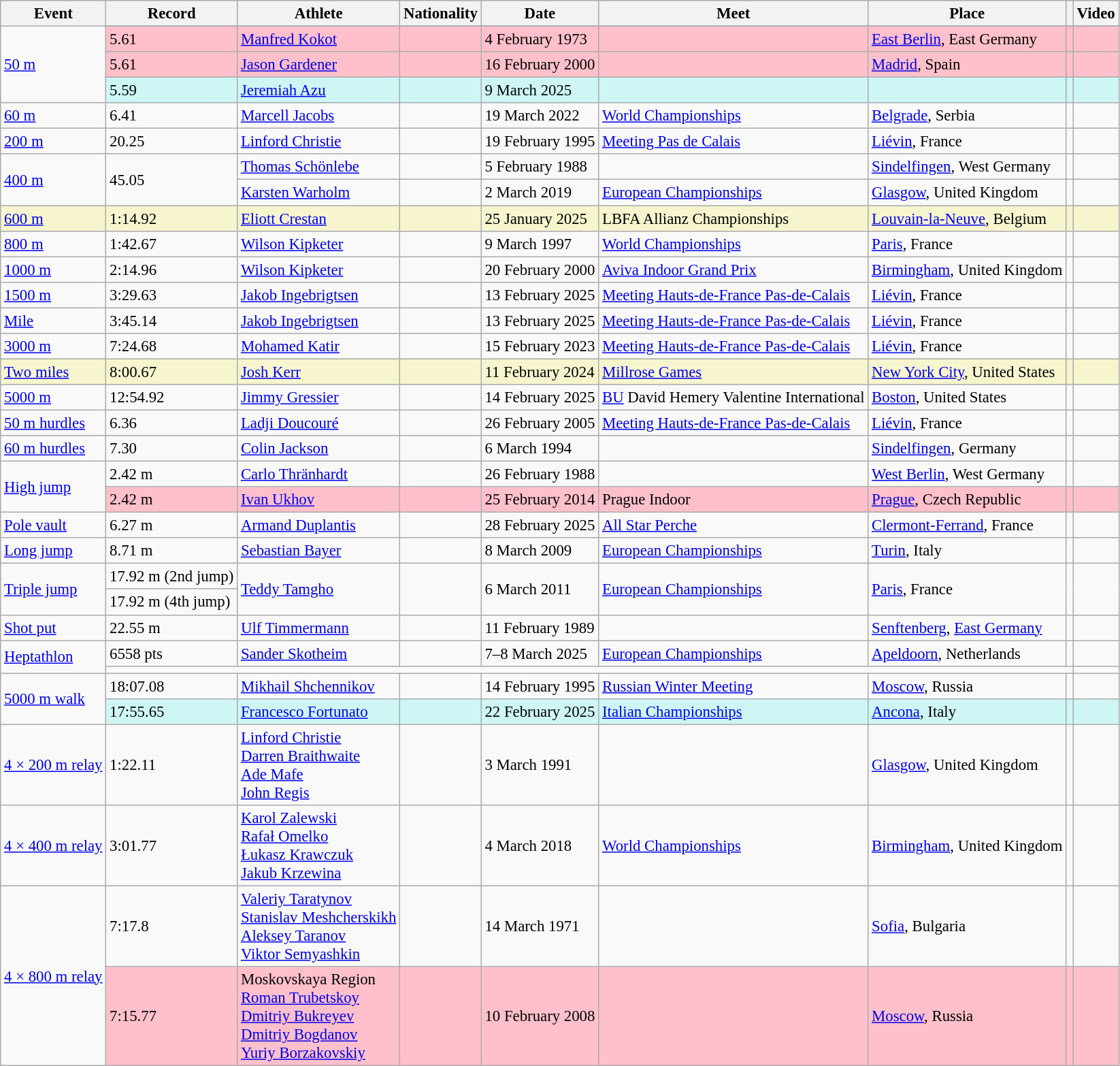<table class="wikitable" style="font-size:95%;">
<tr>
<th>Event</th>
<th>Record</th>
<th>Athlete</th>
<th>Nationality</th>
<th>Date</th>
<th>Meet</th>
<th>Place</th>
<th></th>
<th>Video</th>
</tr>
<tr>
<td rowspan=4><a href='#'>50 m</a></td>
</tr>
<tr bgcolor=#CEF6F5 style="background:pink;">
<td>5.61</td>
<td><a href='#'>Manfred Kokot</a></td>
<td></td>
<td>4 February 1973</td>
<td></td>
<td><a href='#'>East Berlin</a>, East Germany</td>
<td></td>
<td></td>
</tr>
<tr bgcolor=#CEF6F5 style="background:pink;">
<td>5.61</td>
<td><a href='#'>Jason Gardener</a></td>
<td></td>
<td>16 February 2000</td>
<td></td>
<td><a href='#'>Madrid</a>, Spain</td>
<td></td>
<td></td>
</tr>
<tr bgcolor=#CEF6F5>
<td>5.59</td>
<td><a href='#'>Jeremiah Azu</a></td>
<td></td>
<td>9 March 2025</td>
<td></td>
<td></td>
<td></td>
<td></td>
</tr>
<tr>
<td><a href='#'>60 m</a></td>
<td>6.41</td>
<td><a href='#'>Marcell Jacobs</a></td>
<td></td>
<td>19 March 2022</td>
<td><a href='#'>World Championships</a></td>
<td><a href='#'>Belgrade</a>, Serbia</td>
<td></td>
<td></td>
</tr>
<tr>
<td><a href='#'>200 m</a></td>
<td>20.25</td>
<td><a href='#'>Linford Christie</a></td>
<td></td>
<td>19 February 1995</td>
<td><a href='#'>Meeting Pas de Calais</a></td>
<td><a href='#'>Liévin</a>, France</td>
<td></td>
<td></td>
</tr>
<tr>
<td rowspan=2><a href='#'>400 m</a></td>
<td rowspan=2>45.05</td>
<td><a href='#'>Thomas Schönlebe</a></td>
<td></td>
<td>5 February 1988</td>
<td></td>
<td><a href='#'>Sindelfingen</a>, West Germany</td>
<td></td>
<td></td>
</tr>
<tr>
<td><a href='#'>Karsten Warholm</a></td>
<td></td>
<td>2 March 2019</td>
<td><a href='#'>European Championships</a></td>
<td><a href='#'>Glasgow</a>, United Kingdom</td>
<td></td>
<td></td>
</tr>
<tr style="background:#f6F5CE;">
<td><a href='#'>600 m</a></td>
<td>1:14.92</td>
<td><a href='#'>Eliott Crestan</a></td>
<td></td>
<td>25 January 2025</td>
<td>LBFA Allianz Championships</td>
<td><a href='#'>Louvain-la-Neuve</a>, Belgium</td>
<td></td>
<td></td>
</tr>
<tr>
<td><a href='#'>800 m</a></td>
<td>1:42.67</td>
<td><a href='#'>Wilson Kipketer</a></td>
<td></td>
<td>9 March 1997</td>
<td><a href='#'>World Championships</a></td>
<td><a href='#'>Paris</a>, France</td>
<td></td>
<td></td>
</tr>
<tr>
<td><a href='#'>1000 m</a></td>
<td>2:14.96</td>
<td><a href='#'>Wilson Kipketer</a></td>
<td></td>
<td>20 February 2000</td>
<td><a href='#'>Aviva Indoor Grand Prix</a></td>
<td><a href='#'>Birmingham</a>, United Kingdom</td>
<td></td>
<td></td>
</tr>
<tr>
<td><a href='#'>1500 m</a></td>
<td>3:29.63</td>
<td><a href='#'>Jakob Ingebrigtsen</a></td>
<td></td>
<td>13 February 2025</td>
<td><a href='#'>Meeting Hauts-de-France Pas-de-Calais</a></td>
<td><a href='#'>Liévin</a>, France</td>
<td></td>
<td></td>
</tr>
<tr>
<td><a href='#'>Mile</a></td>
<td>3:45.14</td>
<td><a href='#'>Jakob Ingebrigtsen</a></td>
<td></td>
<td>13 February 2025</td>
<td><a href='#'>Meeting Hauts-de-France Pas-de-Calais</a></td>
<td><a href='#'>Liévin</a>, France</td>
<td></td>
<td></td>
</tr>
<tr>
<td><a href='#'>3000 m</a></td>
<td>7:24.68</td>
<td><a href='#'>Mohamed Katir</a></td>
<td></td>
<td>15 February 2023</td>
<td><a href='#'>Meeting Hauts-de-France Pas-de-Calais</a></td>
<td><a href='#'>Liévin</a>, France</td>
<td></td>
<td></td>
</tr>
<tr style="background:#f6F5CE;">
<td><a href='#'>Two miles</a></td>
<td>8:00.67</td>
<td><a href='#'>Josh Kerr</a></td>
<td></td>
<td>11 February 2024</td>
<td><a href='#'>Millrose Games</a></td>
<td><a href='#'>New York City</a>, United States</td>
<td></td>
<td></td>
</tr>
<tr>
<td><a href='#'>5000 m</a></td>
<td>12:54.92</td>
<td><a href='#'>Jimmy Gressier</a></td>
<td></td>
<td>14 February 2025</td>
<td><a href='#'>BU</a> David Hemery Valentine International</td>
<td><a href='#'>Boston</a>, United States</td>
<td></td>
<td></td>
</tr>
<tr>
<td><a href='#'>50 m hurdles</a></td>
<td>6.36</td>
<td><a href='#'>Ladji Doucouré</a></td>
<td></td>
<td>26 February 2005</td>
<td><a href='#'>Meeting Hauts-de-France Pas-de-Calais</a></td>
<td><a href='#'>Liévin</a>, France</td>
<td></td>
<td></td>
</tr>
<tr>
<td><a href='#'>60 m hurdles</a></td>
<td>7.30</td>
<td><a href='#'>Colin Jackson</a></td>
<td></td>
<td>6 March 1994</td>
<td></td>
<td><a href='#'>Sindelfingen</a>, Germany</td>
<td></td>
<td></td>
</tr>
<tr>
<td rowspan=2><a href='#'>High jump</a></td>
<td>2.42 m</td>
<td><a href='#'>Carlo Thränhardt</a></td>
<td></td>
<td>26 February 1988</td>
<td></td>
<td><a href='#'>West Berlin</a>, West Germany</td>
<td></td>
<td></td>
</tr>
<tr bgcolor=#CEF6F5 style="background:pink;">
<td>2.42 m </td>
<td><a href='#'>Ivan Ukhov</a></td>
<td></td>
<td>25 February 2014</td>
<td>Prague Indoor</td>
<td><a href='#'>Prague</a>, Czech Republic</td>
<td></td>
<td></td>
</tr>
<tr>
<td><a href='#'>Pole vault</a></td>
<td>6.27 m</td>
<td><a href='#'>Armand Duplantis</a></td>
<td></td>
<td>28 February 2025</td>
<td><a href='#'>All Star Perche</a></td>
<td><a href='#'>Clermont-Ferrand</a>, France</td>
<td></td>
<td></td>
</tr>
<tr>
<td><a href='#'>Long jump</a></td>
<td>8.71 m</td>
<td><a href='#'>Sebastian Bayer</a></td>
<td></td>
<td>8 March 2009</td>
<td><a href='#'>European Championships</a></td>
<td><a href='#'>Turin</a>, Italy</td>
<td></td>
<td></td>
</tr>
<tr>
<td rowspan=2><a href='#'>Triple jump</a></td>
<td>17.92 m (2nd jump)</td>
<td rowspan=2><a href='#'>Teddy Tamgho</a></td>
<td rowspan=2></td>
<td rowspan=2>6 March 2011</td>
<td rowspan=2><a href='#'>European Championships</a></td>
<td rowspan=2><a href='#'>Paris</a>, France</td>
<td rowspan=2></td>
<td rowspan=2></td>
</tr>
<tr>
<td>17.92 m (4th jump)</td>
</tr>
<tr>
<td><a href='#'>Shot put</a></td>
<td>22.55 m</td>
<td><a href='#'>Ulf Timmermann</a></td>
<td></td>
<td>11 February 1989</td>
<td></td>
<td><a href='#'>Senftenberg</a>, <a href='#'>East Germany</a></td>
<td></td>
<td></td>
</tr>
<tr>
<td rowspan=2><a href='#'>Heptathlon</a></td>
<td>6558 pts</td>
<td><a href='#'>Sander Skotheim</a></td>
<td></td>
<td>7–8 March 2025</td>
<td><a href='#'>European Championships</a></td>
<td><a href='#'>Apeldoorn</a>, Netherlands</td>
<td></td>
<td></td>
</tr>
<tr>
<td colspan=7></td>
<td></td>
</tr>
<tr>
<td rowspan=2><a href='#'>5000 m walk</a></td>
<td>18:07.08</td>
<td><a href='#'>Mikhail Shchennikov</a></td>
<td></td>
<td>14 February 1995</td>
<td><a href='#'>Russian Winter Meeting</a></td>
<td><a href='#'>Moscow</a>, Russia</td>
<td></td>
<td></td>
</tr>
<tr style="background:#cef6f5;">
<td>17:55.65</td>
<td><a href='#'>Francesco Fortunato</a></td>
<td></td>
<td>22 February 2025</td>
<td><a href='#'>Italian Championships</a></td>
<td><a href='#'>Ancona</a>, Italy</td>
<td></td>
<td></td>
</tr>
<tr>
<td><a href='#'>4 × 200 m relay</a></td>
<td>1:22.11</td>
<td><a href='#'>Linford Christie</a><br><a href='#'>Darren Braithwaite</a><br><a href='#'>Ade Mafe</a><br><a href='#'>John Regis</a></td>
<td></td>
<td>3 March 1991</td>
<td></td>
<td><a href='#'>Glasgow</a>, United Kingdom</td>
<td></td>
<td></td>
</tr>
<tr>
<td><a href='#'>4 × 400 m relay</a></td>
<td>3:01.77</td>
<td><a href='#'>Karol Zalewski</a><br><a href='#'>Rafał Omelko</a><br><a href='#'>Łukasz Krawczuk</a><br><a href='#'>Jakub Krzewina</a></td>
<td></td>
<td>4 March 2018</td>
<td><a href='#'>World Championships</a></td>
<td><a href='#'>Birmingham</a>, United Kingdom</td>
<td></td>
<td></td>
</tr>
<tr>
<td rowspan=2><a href='#'>4 × 800 m relay</a></td>
<td>7:17.8 </td>
<td><a href='#'>Valeriy Taratynov</a><br><a href='#'>Stanislav Meshcherskikh</a><br><a href='#'>Aleksey Taranov</a><br><a href='#'>Viktor Semyashkin</a></td>
<td></td>
<td>14 March 1971</td>
<td></td>
<td><a href='#'>Sofia</a>, Bulgaria</td>
<td></td>
<td></td>
</tr>
<tr bgcolor=#CEF6F5 style="background:pink;">
<td>7:15.77</td>
<td>Moskovskaya Region<br><a href='#'>Roman Trubetskoy</a><br><a href='#'>Dmitriy Bukreyev</a><br><a href='#'>Dmitriy Bogdanov</a><br><a href='#'>Yuriy Borzakovskiy</a></td>
<td></td>
<td>10 February 2008</td>
<td></td>
<td><a href='#'>Moscow</a>, Russia</td>
<td></td>
<td></td>
</tr>
</table>
